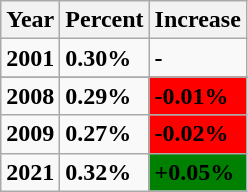<table class="wikitable">
<tr>
<th><strong>Year</strong></th>
<th><strong>Percent</strong></th>
<th><strong>Increase</strong></th>
</tr>
<tr>
<td><strong>2001</strong></td>
<td><strong>0.30%</strong></td>
<td style="background:"><strong>-</strong></td>
</tr>
<tr>
</tr>
<tr>
<td><strong>2008</strong></td>
<td><strong>0.29%</strong></td>
<td style="background: red"><strong>-0.01%</strong></td>
</tr>
<tr>
<td><strong>2009</strong></td>
<td><strong>0.27%</strong></td>
<td style="background: red"><strong>-0.02%</strong></td>
</tr>
<tr>
<td><strong>2021</strong></td>
<td><strong>0.32%</strong></td>
<td style="background: green"><strong>+0.05%</strong></td>
</tr>
</table>
